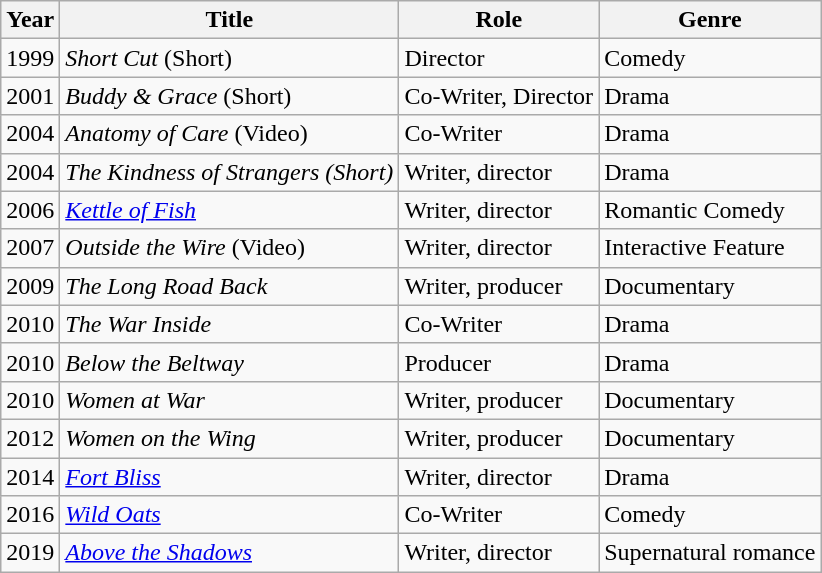<table class="wikitable">
<tr>
<th>Year</th>
<th>Title</th>
<th>Role</th>
<th>Genre</th>
</tr>
<tr>
<td>1999</td>
<td><em>Short Cut</em> (Short)</td>
<td>Director</td>
<td>Comedy</td>
</tr>
<tr>
<td>2001</td>
<td><em>Buddy & Grace</em> (Short)</td>
<td>Co-Writer, Director</td>
<td>Drama</td>
</tr>
<tr>
<td>2004</td>
<td><em>Anatomy of Care</em> (Video)</td>
<td>Co-Writer</td>
<td>Drama</td>
</tr>
<tr>
<td>2004</td>
<td><em>The Kindness of Strangers (Short)</em></td>
<td>Writer, director</td>
<td>Drama</td>
</tr>
<tr>
<td>2006</td>
<td><em><a href='#'>Kettle of Fish</a></em></td>
<td>Writer, director</td>
<td>Romantic Comedy</td>
</tr>
<tr>
<td>2007</td>
<td><em>Outside the Wire</em> (Video)</td>
<td>Writer, director</td>
<td>Interactive Feature</td>
</tr>
<tr>
<td>2009</td>
<td><em>The Long Road Back</em></td>
<td>Writer, producer</td>
<td>Documentary</td>
</tr>
<tr>
<td>2010</td>
<td><em>The War Inside</em></td>
<td>Co-Writer</td>
<td>Drama</td>
</tr>
<tr>
<td>2010</td>
<td><em>Below the Beltway</em></td>
<td>Producer</td>
<td>Drama</td>
</tr>
<tr>
<td>2010</td>
<td><em>Women at War</em></td>
<td>Writer, producer</td>
<td>Documentary</td>
</tr>
<tr>
<td>2012</td>
<td><em>Women on the Wing</em></td>
<td>Writer, producer</td>
<td>Documentary</td>
</tr>
<tr>
<td>2014</td>
<td><em><a href='#'>Fort Bliss</a></em></td>
<td>Writer, director</td>
<td>Drama</td>
</tr>
<tr>
<td>2016</td>
<td><em><a href='#'>Wild Oats</a></em></td>
<td>Co-Writer</td>
<td>Comedy</td>
</tr>
<tr>
<td>2019</td>
<td><em><a href='#'>Above the Shadows</a></em></td>
<td>Writer, director</td>
<td>Supernatural romance</td>
</tr>
</table>
